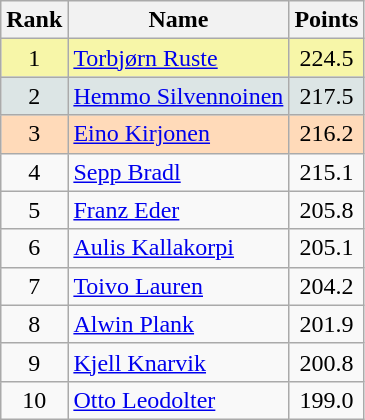<table class="wikitable sortable">
<tr>
<th align=Center>Rank</th>
<th>Name</th>
<th>Points</th>
</tr>
<tr style="background:#F7F6A8">
<td align=center>1</td>
<td> <a href='#'>Torbjørn Ruste</a></td>
<td align=center>224.5</td>
</tr>
<tr style="background: #DCE5E5;">
<td align=center>2</td>
<td> <a href='#'>Hemmo Silvennoinen</a></td>
<td align=center>217.5</td>
</tr>
<tr style="background: #FFDAB9;">
<td align=center>3</td>
<td> <a href='#'>Eino Kirjonen</a></td>
<td align=center>216.2</td>
</tr>
<tr>
<td align=center>4</td>
<td> <a href='#'>Sepp Bradl</a></td>
<td align=center>215.1</td>
</tr>
<tr>
<td align=center>5</td>
<td> <a href='#'>Franz Eder</a></td>
<td align=center>205.8</td>
</tr>
<tr>
<td align=center>6</td>
<td> <a href='#'>Aulis Kallakorpi</a></td>
<td align=center>205.1</td>
</tr>
<tr>
<td align=center>7</td>
<td> <a href='#'>Toivo Lauren</a></td>
<td align=center>204.2</td>
</tr>
<tr>
<td align=center>8</td>
<td> <a href='#'>Alwin Plank</a></td>
<td align=center>201.9</td>
</tr>
<tr>
<td align=center>9</td>
<td> <a href='#'>Kjell Knarvik</a></td>
<td align=center>200.8</td>
</tr>
<tr>
<td align=center>10</td>
<td> <a href='#'>Otto Leodolter</a></td>
<td align=center>199.0</td>
</tr>
</table>
